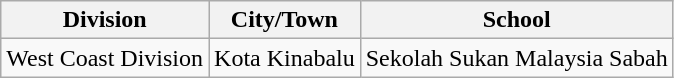<table class="wikitable">
<tr>
<th>Division</th>
<th>City/Town</th>
<th>School</th>
</tr>
<tr>
<td>West Coast Division</td>
<td>Kota Kinabalu</td>
<td>Sekolah Sukan Malaysia Sabah</td>
</tr>
</table>
